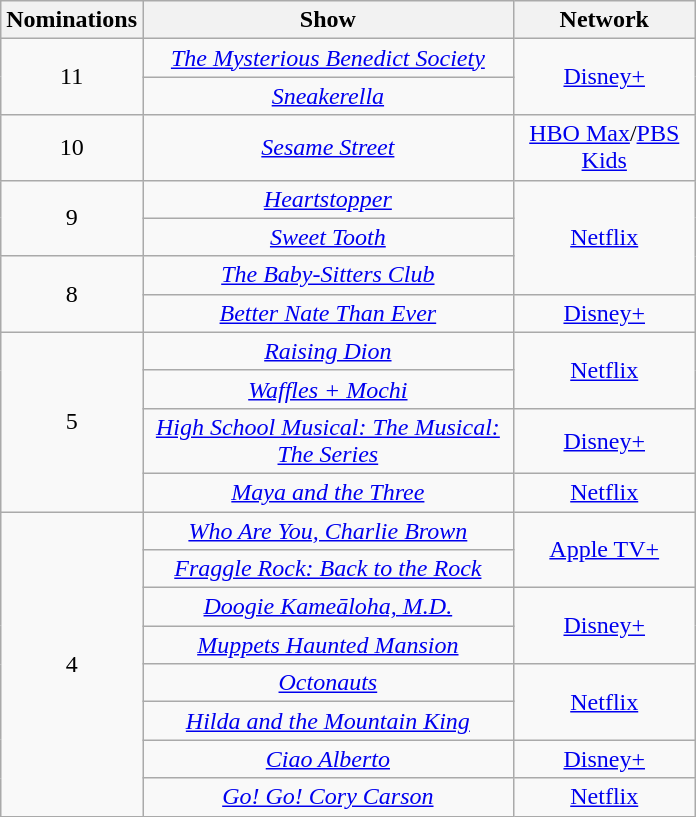<table class="wikitable sortable" style="text-align: center; max-width:29em">
<tr>
<th scope="col">Nominations</th>
<th scope="col">Show</th>
<th scope="col">Network</th>
</tr>
<tr>
<td scope="row" rowspan=2>11</td>
<td><em><a href='#'>The Mysterious Benedict Society</a></em></td>
<td rowspan=2><a href='#'>Disney+</a></td>
</tr>
<tr>
<td><em><a href='#'>Sneakerella</a></em></td>
</tr>
<tr>
<td>10</td>
<td><em><a href='#'>Sesame Street</a></em></td>
<td><a href='#'>HBO Max</a>/<a href='#'>PBS Kids</a></td>
</tr>
<tr>
<td rowspan=2>9</td>
<td><em><a href='#'>Heartstopper</a></em></td>
<td rowspan=3><a href='#'>Netflix</a></td>
</tr>
<tr>
<td><em><a href='#'>Sweet Tooth</a></em></td>
</tr>
<tr>
<td rowspan=2>8</td>
<td><em><a href='#'>The Baby-Sitters Club</a></em></td>
</tr>
<tr>
<td><em><a href='#'>Better Nate Than Ever</a></em></td>
<td><a href='#'>Disney+</a></td>
</tr>
<tr>
<td rowspan="4">5</td>
<td><em><a href='#'>Raising Dion</a></em></td>
<td rowspan=2><a href='#'>Netflix</a></td>
</tr>
<tr>
<td><em><a href='#'>Waffles + Mochi</a></em></td>
</tr>
<tr>
<td><em><a href='#'>High School Musical: The Musical: The Series</a></em></td>
<td><a href='#'>Disney+</a></td>
</tr>
<tr>
<td><em><a href='#'>Maya and the Three</a></em></td>
<td><a href='#'>Netflix</a></td>
</tr>
<tr>
<td rowspan="8">4</td>
<td><em><a href='#'>Who Are You, Charlie Brown</a></em></td>
<td rowspan=2><a href='#'>Apple TV+</a></td>
</tr>
<tr>
<td><em><a href='#'>Fraggle Rock: Back to the Rock</a></em></td>
</tr>
<tr>
<td><em><a href='#'>Doogie Kameāloha, M.D.</a></em></td>
<td rowspan=2><a href='#'>Disney+</a></td>
</tr>
<tr>
<td><em><a href='#'>Muppets Haunted Mansion</a></em></td>
</tr>
<tr>
<td><em><a href='#'>Octonauts</a></em></td>
<td rowspan="2"><a href='#'>Netflix</a></td>
</tr>
<tr>
<td><em><a href='#'>Hilda and the Mountain King</a></em></td>
</tr>
<tr>
<td><em><a href='#'>Ciao Alberto</a></em></td>
<td><a href='#'>Disney+</a></td>
</tr>
<tr>
<td><em><a href='#'>Go! Go! Cory Carson</a></em></td>
<td><a href='#'>Netflix</a></td>
</tr>
</table>
